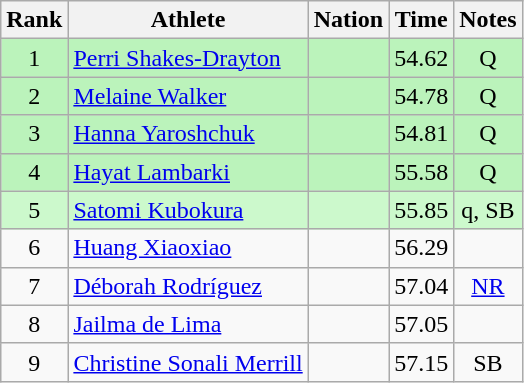<table class="wikitable sortable" style="text-align:center">
<tr>
<th>Rank</th>
<th>Athlete</th>
<th>Nation</th>
<th>Time</th>
<th>Notes</th>
</tr>
<tr bgcolor=#bbf3bb>
<td>1</td>
<td align=left><a href='#'>Perri Shakes-Drayton</a></td>
<td align=left></td>
<td>54.62</td>
<td>Q</td>
</tr>
<tr bgcolor=#bbf3bb>
<td>2</td>
<td align=left><a href='#'>Melaine Walker</a></td>
<td align=left></td>
<td>54.78</td>
<td>Q</td>
</tr>
<tr bgcolor=#bbf3bb>
<td>3</td>
<td align=left><a href='#'>Hanna Yaroshchuk</a></td>
<td align=left></td>
<td>54.81</td>
<td>Q</td>
</tr>
<tr bgcolor=#bbf3bb>
<td>4</td>
<td align=left><a href='#'>Hayat Lambarki</a></td>
<td align=left></td>
<td>55.58</td>
<td>Q</td>
</tr>
<tr bgcolor=#ccf9cc>
<td>5</td>
<td align=left><a href='#'>Satomi Kubokura</a></td>
<td align=left></td>
<td>55.85</td>
<td>q, SB</td>
</tr>
<tr>
<td>6</td>
<td align=left><a href='#'>Huang Xiaoxiao</a></td>
<td align=left></td>
<td>56.29</td>
<td></td>
</tr>
<tr>
<td>7</td>
<td align=left><a href='#'>Déborah Rodríguez</a></td>
<td align=left></td>
<td>57.04</td>
<td><a href='#'>NR</a></td>
</tr>
<tr>
<td>8</td>
<td align=left><a href='#'>Jailma de Lima</a></td>
<td align=left></td>
<td>57.05</td>
<td></td>
</tr>
<tr>
<td>9</td>
<td align=left><a href='#'>Christine Sonali Merrill</a></td>
<td align=left></td>
<td>57.15</td>
<td>SB</td>
</tr>
</table>
